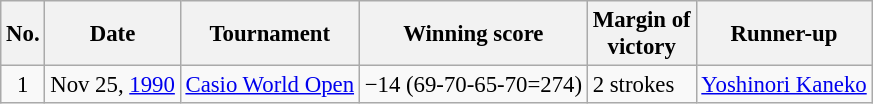<table class="wikitable" style="font-size:95%;">
<tr>
<th>No.</th>
<th>Date</th>
<th>Tournament</th>
<th>Winning score</th>
<th>Margin of<br>victory</th>
<th>Runner-up</th>
</tr>
<tr>
<td align=center>1</td>
<td align=right>Nov 25, <a href='#'>1990</a></td>
<td><a href='#'>Casio World Open</a></td>
<td>−14 (69-70-65-70=274)</td>
<td>2 strokes</td>
<td> <a href='#'>Yoshinori Kaneko</a></td>
</tr>
</table>
